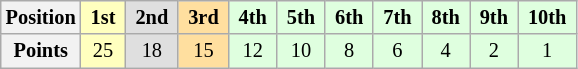<table class="wikitable" style="font-size:85%; text-align:center">
<tr>
<th>Position</th>
<td style="background:#ffffbf"> <strong>1st</strong> </td>
<td style="background:#dfdfdf"> <strong>2nd</strong> </td>
<td style="background:#ffdf9f"> <strong>3rd</strong> </td>
<td style="background:#dfffdf"> <strong>4th</strong> </td>
<td style="background:#dfffdf"> <strong>5th</strong> </td>
<td style="background:#dfffdf"> <strong>6th</strong> </td>
<td style="background:#dfffdf"> <strong>7th</strong> </td>
<td style="background:#dfffdf"> <strong>8th</strong> </td>
<td style="background:#dfffdf"> <strong>9th</strong> </td>
<td style="background:#dfffdf"> <strong>10th</strong> </td>
</tr>
<tr>
<th>Points</th>
<td style="background:#ffffbf">25</td>
<td style="background:#dfdfdf">18</td>
<td style="background:#ffdf9f">15</td>
<td style="background:#dfffdf">12</td>
<td style="background:#dfffdf">10</td>
<td style="background:#dfffdf">8</td>
<td style="background:#dfffdf">6</td>
<td style="background:#dfffdf">4</td>
<td style="background:#dfffdf">2</td>
<td style="background:#dfffdf">1</td>
</tr>
</table>
